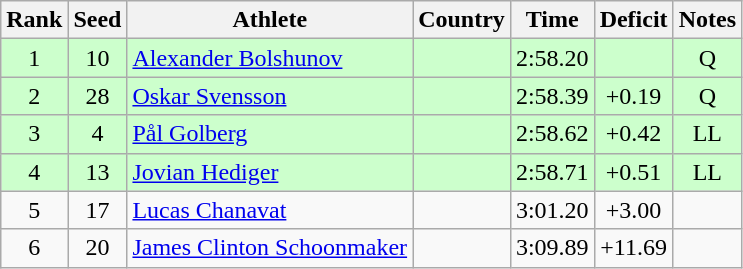<table class="wikitable sortable" style="text-align:center">
<tr>
<th>Rank</th>
<th>Seed</th>
<th>Athlete</th>
<th>Country</th>
<th>Time</th>
<th>Deficit</th>
<th>Notes</th>
</tr>
<tr bgcolor=ccffcc>
<td>1</td>
<td>10</td>
<td align=left><a href='#'>Alexander Bolshunov</a></td>
<td align=left></td>
<td>2:58.20</td>
<td></td>
<td>Q</td>
</tr>
<tr bgcolor=ccffcc>
<td>2</td>
<td>28</td>
<td align=left><a href='#'>Oskar Svensson</a></td>
<td align=left></td>
<td>2:58.39</td>
<td>+0.19</td>
<td>Q</td>
</tr>
<tr bgcolor=ccffcc>
<td>3</td>
<td>4</td>
<td align=left><a href='#'>Pål Golberg</a></td>
<td align=left></td>
<td>2:58.62</td>
<td>+0.42</td>
<td>LL</td>
</tr>
<tr bgcolor=ccffcc>
<td>4</td>
<td>13</td>
<td align=left><a href='#'>Jovian Hediger</a></td>
<td align=left></td>
<td>2:58.71</td>
<td>+0.51</td>
<td>LL</td>
</tr>
<tr>
<td>5</td>
<td>17</td>
<td align=left><a href='#'>Lucas Chanavat</a></td>
<td align=left></td>
<td>3:01.20</td>
<td>+3.00</td>
<td></td>
</tr>
<tr>
<td>6</td>
<td>20</td>
<td align=left><a href='#'>James Clinton Schoonmaker</a></td>
<td align=left></td>
<td>3:09.89</td>
<td>+11.69</td>
<td></td>
</tr>
</table>
